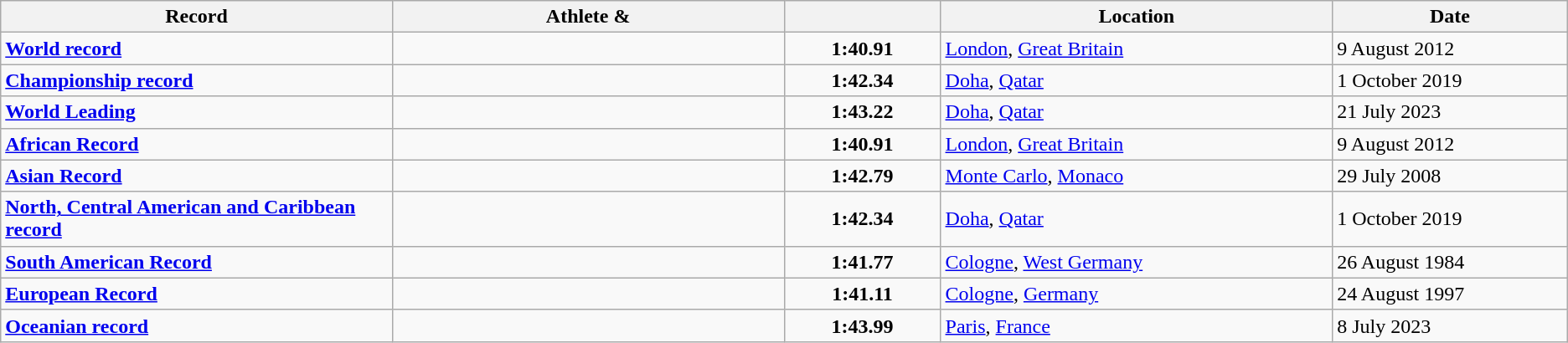<table class="wikitable">
<tr>
<th width=25% align=center>Record</th>
<th width=25% align=center>Athlete & </th>
<th width=10% align=center></th>
<th width=25% align=center>Location</th>
<th width=15% align=center>Date</th>
</tr>
<tr>
<td><strong><a href='#'>World record</a></strong></td>
<td></td>
<td align=center><strong>1:40.91</strong></td>
<td><a href='#'>London</a>, <a href='#'>Great Britain</a></td>
<td>9 August 2012</td>
</tr>
<tr>
<td><strong><a href='#'>Championship record</a></strong></td>
<td></td>
<td align=center><strong>1:42.34</strong></td>
<td><a href='#'>Doha</a>, <a href='#'>Qatar</a></td>
<td>1 October 2019</td>
</tr>
<tr>
<td><strong><a href='#'>World Leading</a></strong></td>
<td></td>
<td align=center><strong>1:43.22</strong></td>
<td><a href='#'>Doha</a>, <a href='#'>Qatar</a></td>
<td>21 July 2023</td>
</tr>
<tr>
<td><strong><a href='#'>African Record</a></strong></td>
<td></td>
<td align=center><strong>1:40.91</strong></td>
<td><a href='#'>London</a>, <a href='#'>Great Britain</a></td>
<td>9 August 2012</td>
</tr>
<tr>
<td><strong><a href='#'>Asian Record</a></strong></td>
<td></td>
<td align=center><strong>1:42.79</strong></td>
<td><a href='#'>Monte Carlo</a>, <a href='#'>Monaco</a></td>
<td>29 July 2008</td>
</tr>
<tr>
<td><strong><a href='#'>North, Central American and Caribbean record</a></strong></td>
<td></td>
<td align=center><strong>1:42.34</strong></td>
<td><a href='#'>Doha</a>, <a href='#'>Qatar</a></td>
<td>1 October 2019</td>
</tr>
<tr>
<td><strong><a href='#'>South American Record</a></strong></td>
<td></td>
<td align=center><strong>1:41.77</strong></td>
<td><a href='#'>Cologne</a>, <a href='#'>West Germany</a></td>
<td>26 August 1984</td>
</tr>
<tr>
<td><strong><a href='#'>European Record</a></strong></td>
<td></td>
<td align=center><strong>1:41.11</strong></td>
<td><a href='#'>Cologne</a>, <a href='#'>Germany</a></td>
<td>24 August 1997</td>
</tr>
<tr>
<td><strong><a href='#'>Oceanian record</a></strong></td>
<td></td>
<td align=center><strong>1:43.99</strong></td>
<td><a href='#'>Paris</a>, <a href='#'>France</a></td>
<td>8 July 2023</td>
</tr>
</table>
